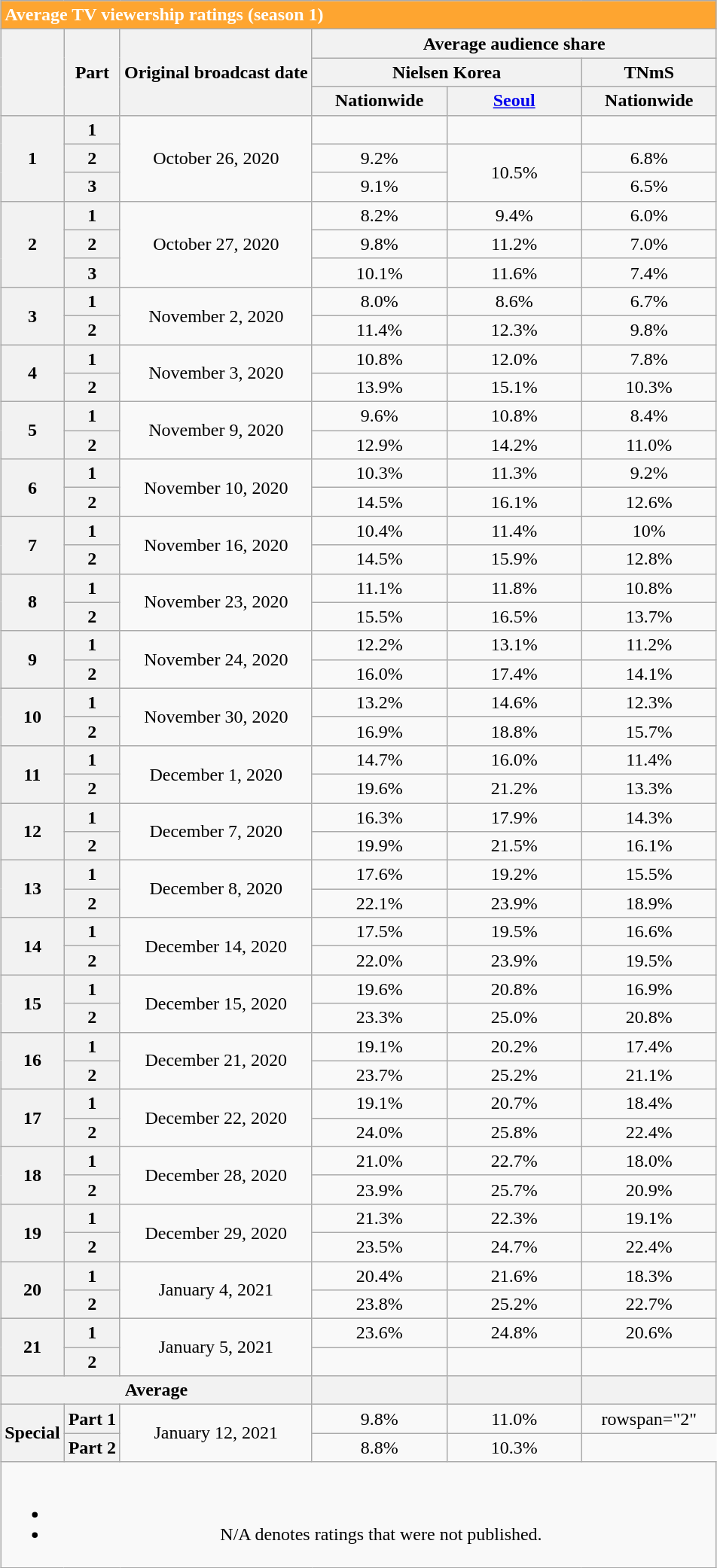<table role="presentation" class="wikitable mw-collapsible mw-collapsed" style="text-align:center; max-width:650px; margin-left:auto; margin-right:auto; border:none">
<tr>
<th colspan="6" style="background:#FEA530; color:white; text-align:left">Average TV viewership ratings (season 1)</th>
</tr>
<tr>
<th scope="col" rowspan="3"></th>
<th scope="col" rowspan="3">Part</th>
<th scope="col" rowspan="3">Original broadcast date</th>
<th scope="col" colspan="3">Average audience share</th>
</tr>
<tr>
<th scope="col" colspan="2">Nielsen Korea</th>
<th scope="col">TNmS</th>
</tr>
<tr>
<th scope="col" style="width:7em">Nationwide</th>
<th scope="col" style="width:7em"><a href='#'>Seoul</a></th>
<th scope="col" style="width:7em">Nationwide</th>
</tr>
<tr>
<th scope="col" rowspan="3">1</th>
<th scope="col">1</th>
<td rowspan="3">October 26, 2020</td>
<td><strong></strong> </td>
<td><strong></strong> </td>
<td><strong></strong> </td>
</tr>
<tr>
<th scope="col">2</th>
<td>9.2% </td>
<td rowspan="2">10.5% </td>
<td>6.8% </td>
</tr>
<tr>
<th scope="col">3</th>
<td>9.1% </td>
<td>6.5% </td>
</tr>
<tr>
<th scope="col" rowspan="3">2</th>
<th scope="col">1</th>
<td rowspan="3">October 27, 2020</td>
<td>8.2% </td>
<td>9.4% </td>
<td>6.0% </td>
</tr>
<tr>
<th scope="col">2</th>
<td>9.8% </td>
<td>11.2% </td>
<td>7.0% </td>
</tr>
<tr>
<th scope="col">3</th>
<td>10.1% </td>
<td>11.6% </td>
<td>7.4%  </td>
</tr>
<tr>
<th scope="col" rowspan="2">3</th>
<th scope="col">1</th>
<td rowspan="2">November 2, 2020</td>
<td>8.0% </td>
<td>8.6% </td>
<td>6.7% </td>
</tr>
<tr>
<th scope="col">2</th>
<td>11.4% </td>
<td>12.3% </td>
<td>9.8% </td>
</tr>
<tr>
<th scope="col" rowspan="2">4</th>
<th scope="col">1</th>
<td rowspan="2">November 3, 2020</td>
<td>10.8% </td>
<td>12.0% </td>
<td>7.8% </td>
</tr>
<tr>
<th scope="col">2</th>
<td>13.9% </td>
<td>15.1% </td>
<td>10.3% </td>
</tr>
<tr>
<th scope="col" rowspan="2">5</th>
<th scope="col">1</th>
<td rowspan="2">November 9, 2020</td>
<td>9.6% </td>
<td>10.8% </td>
<td>8.4% </td>
</tr>
<tr>
<th scope="col">2</th>
<td>12.9% </td>
<td>14.2% </td>
<td>11.0% </td>
</tr>
<tr>
<th scope="col" rowspan="2">6</th>
<th scope="col">1</th>
<td rowspan="2">November 10, 2020</td>
<td>10.3% </td>
<td>11.3% </td>
<td>9.2% </td>
</tr>
<tr>
<th scope="col">2</th>
<td>14.5% </td>
<td>16.1% </td>
<td>12.6% </td>
</tr>
<tr>
<th scope="col" rowspan="2">7</th>
<th scope="col">1</th>
<td rowspan="2">November 16, 2020</td>
<td>10.4% </td>
<td>11.4% </td>
<td>10% </td>
</tr>
<tr>
<th scope="col">2</th>
<td>14.5% </td>
<td>15.9% </td>
<td>12.8% </td>
</tr>
<tr>
<th scope="col" rowspan="2">8</th>
<th scope="col">1</th>
<td rowspan="2">November 23, 2020</td>
<td>11.1% </td>
<td>11.8% </td>
<td>10.8% </td>
</tr>
<tr>
<th scope="col">2</th>
<td>15.5% </td>
<td>16.5% </td>
<td>13.7% </td>
</tr>
<tr>
<th scope="col" rowspan="2">9</th>
<th scope="col">1</th>
<td rowspan="2">November 24, 2020</td>
<td>12.2% </td>
<td>13.1% </td>
<td>11.2% </td>
</tr>
<tr>
<th scope="col">2</th>
<td>16.0% </td>
<td>17.4% </td>
<td>14.1% </td>
</tr>
<tr>
<th scope="col" rowspan="2">10</th>
<th scope="col">1</th>
<td rowspan="2">November 30, 2020</td>
<td>13.2% </td>
<td>14.6% </td>
<td>12.3% </td>
</tr>
<tr>
<th scope="col">2</th>
<td>16.9% </td>
<td>18.8% </td>
<td>15.7% </td>
</tr>
<tr>
<th scope="col" rowspan="2">11</th>
<th scope="col">1</th>
<td rowspan="2">December 1, 2020</td>
<td>14.7% </td>
<td>16.0% </td>
<td>11.4% </td>
</tr>
<tr>
<th scope="col">2</th>
<td>19.6% </td>
<td>21.2% </td>
<td>13.3% </td>
</tr>
<tr>
<th scope="col" rowspan="2">12</th>
<th scope="col">1</th>
<td rowspan="2">December 7, 2020</td>
<td>16.3% </td>
<td>17.9% </td>
<td>14.3% </td>
</tr>
<tr>
<th scope="col">2</th>
<td>19.9% </td>
<td>21.5% </td>
<td>16.1% </td>
</tr>
<tr>
<th scope="col" rowspan="2">13</th>
<th scope="col">1</th>
<td rowspan="2">December 8, 2020</td>
<td>17.6% </td>
<td>19.2% </td>
<td>15.5% </td>
</tr>
<tr>
<th scope="col">2</th>
<td>22.1% </td>
<td>23.9% </td>
<td>18.9% </td>
</tr>
<tr>
<th scope="col" rowspan="2">14</th>
<th scope="col">1</th>
<td rowspan="2">December 14, 2020</td>
<td>17.5% </td>
<td>19.5% </td>
<td>16.6% </td>
</tr>
<tr>
<th scope="col">2</th>
<td>22.0% </td>
<td>23.9% </td>
<td>19.5% </td>
</tr>
<tr>
<th scope="col" rowspan="2">15</th>
<th scope="col">1</th>
<td rowspan="2">December 15, 2020</td>
<td>19.6% </td>
<td>20.8% </td>
<td>16.9% </td>
</tr>
<tr>
<th scope="col">2</th>
<td>23.3% </td>
<td>25.0% </td>
<td>20.8% </td>
</tr>
<tr>
<th scope="col" rowspan="2">16</th>
<th scope="col">1</th>
<td rowspan="2">December 21, 2020</td>
<td>19.1% </td>
<td>20.2% </td>
<td>17.4% </td>
</tr>
<tr>
<th scope="col">2</th>
<td>23.7% </td>
<td>25.2% </td>
<td>21.1% </td>
</tr>
<tr>
<th scope="col" rowspan="2">17</th>
<th scope="col">1</th>
<td rowspan="2">December 22, 2020</td>
<td>19.1% </td>
<td>20.7% </td>
<td>18.4% </td>
</tr>
<tr>
<th scope="col">2</th>
<td>24.0% </td>
<td>25.8% </td>
<td>22.4% </td>
</tr>
<tr>
<th scope="col" rowspan="2">18</th>
<th scope="col">1</th>
<td rowspan="2">December 28, 2020</td>
<td>21.0% </td>
<td>22.7% </td>
<td>18.0% </td>
</tr>
<tr>
<th scope="col">2</th>
<td>23.9% </td>
<td>25.7% </td>
<td>20.9% </td>
</tr>
<tr>
<th scope="col" rowspan="2">19</th>
<th scope="col">1</th>
<td rowspan="2">December 29, 2020</td>
<td>21.3% </td>
<td>22.3% </td>
<td>19.1% </td>
</tr>
<tr>
<th scope="col">2</th>
<td>23.5% </td>
<td>24.7% </td>
<td>22.4% </td>
</tr>
<tr>
<th scope="col" rowspan="2">20</th>
<th scope="col">1</th>
<td rowspan="2">January 4, 2021</td>
<td>20.4% </td>
<td>21.6% </td>
<td>18.3% </td>
</tr>
<tr>
<th scope="col">2</th>
<td>23.8% </td>
<td>25.2% </td>
<td>22.7% </td>
</tr>
<tr>
<th scope="col" rowspan="2">21</th>
<th scope="col">1</th>
<td rowspan="2">January 5, 2021</td>
<td>23.6% </td>
<td>24.8% </td>
<td>20.6% </td>
</tr>
<tr>
<th scope="col">2</th>
<td><strong></strong> </td>
<td><strong></strong> </td>
<td><strong></strong> </td>
</tr>
<tr>
<th scope="col" colspan="3">Average</th>
<th scope="col"></th>
<th scope="col"></th>
<th scope="col"></th>
</tr>
<tr>
<th scope="col" rowspan="2">Special</th>
<th scope="col">Part 1</th>
<td rowspan="2">January 12, 2021</td>
<td>9.8% </td>
<td>11.0% </td>
<td>rowspan="2" </td>
</tr>
<tr>
<th scope="col">Part 2</th>
<td>8.8% </td>
<td>10.3% </td>
</tr>
<tr>
<td colspan="6"><br><ul><li></li><li>N/A denotes ratings that were not published.</li></ul></td>
</tr>
</table>
